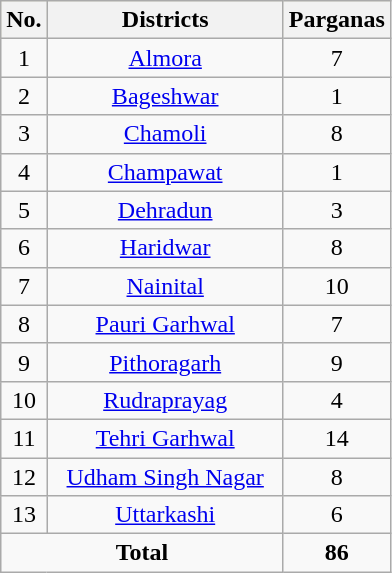<table class="wikitable sortable" style="text-align:center">
<tr style="background:#ffffdd; color:#000;">
<th>No.</th>
<th align=Centre width=150px>Districts</th>
<th>Parganas</th>
</tr>
<tr valign=top>
<td>1</td>
<td><a href='#'>Almora</a></td>
<td>7</td>
</tr>
<tr valign=top>
<td>2</td>
<td><a href='#'>Bageshwar</a></td>
<td>1</td>
</tr>
<tr valign=top>
<td>3</td>
<td><a href='#'>Chamoli</a></td>
<td>8</td>
</tr>
<tr valign=top>
<td>4</td>
<td><a href='#'>Champawat</a></td>
<td>1</td>
</tr>
<tr valign=top>
<td>5</td>
<td><a href='#'>Dehradun</a></td>
<td>3</td>
</tr>
<tr valign=top>
<td>6</td>
<td><a href='#'>Haridwar</a></td>
<td>8</td>
</tr>
<tr valign=top>
<td>7</td>
<td><a href='#'>Nainital</a></td>
<td>10</td>
</tr>
<tr valign=top>
<td>8</td>
<td><a href='#'>Pauri Garhwal</a></td>
<td>7</td>
</tr>
<tr valign=top>
<td>9</td>
<td><a href='#'>Pithoragarh</a></td>
<td>9</td>
</tr>
<tr valign=top>
<td>10</td>
<td><a href='#'>Rudraprayag</a></td>
<td>4</td>
</tr>
<tr valign=top>
<td>11</td>
<td><a href='#'>Tehri Garhwal</a></td>
<td>14</td>
</tr>
<tr valign=top>
<td>12</td>
<td><a href='#'>Udham Singh Nagar</a></td>
<td>8</td>
</tr>
<tr valign=top>
<td>13</td>
<td><a href='#'>Uttarkashi</a></td>
<td>6</td>
</tr>
<tr>
<td colspan="2"><strong>Total</strong></td>
<td><strong>86</strong></td>
</tr>
</table>
